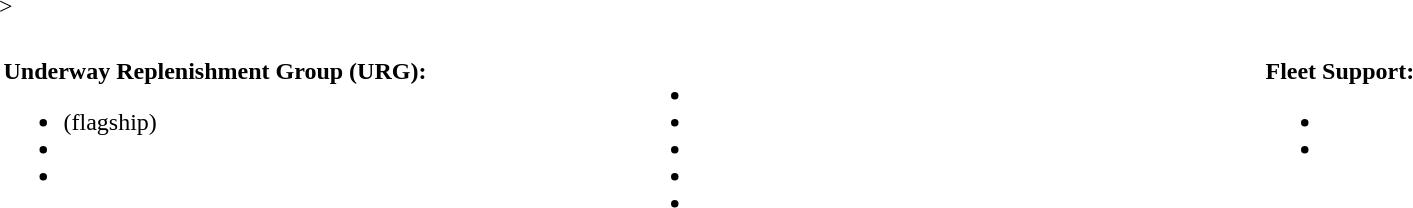<table width="100%">>
<tr>
<th colspan=3></th>
</tr>
<tr>
<td width="33%" valign="top"><br><strong>Underway Replenishment Group (URG):</strong><ul><li> (flagship)</li><li></li><li></li></ul></td>
<td width="33%" valign="top"><br><ul><li></li><li></li><li></li><li></li><li></li></ul></td>
<td width="33%" valign="top"><br><strong>Fleet Support: </strong><ul><li></li><li></li></ul></td>
</tr>
</table>
